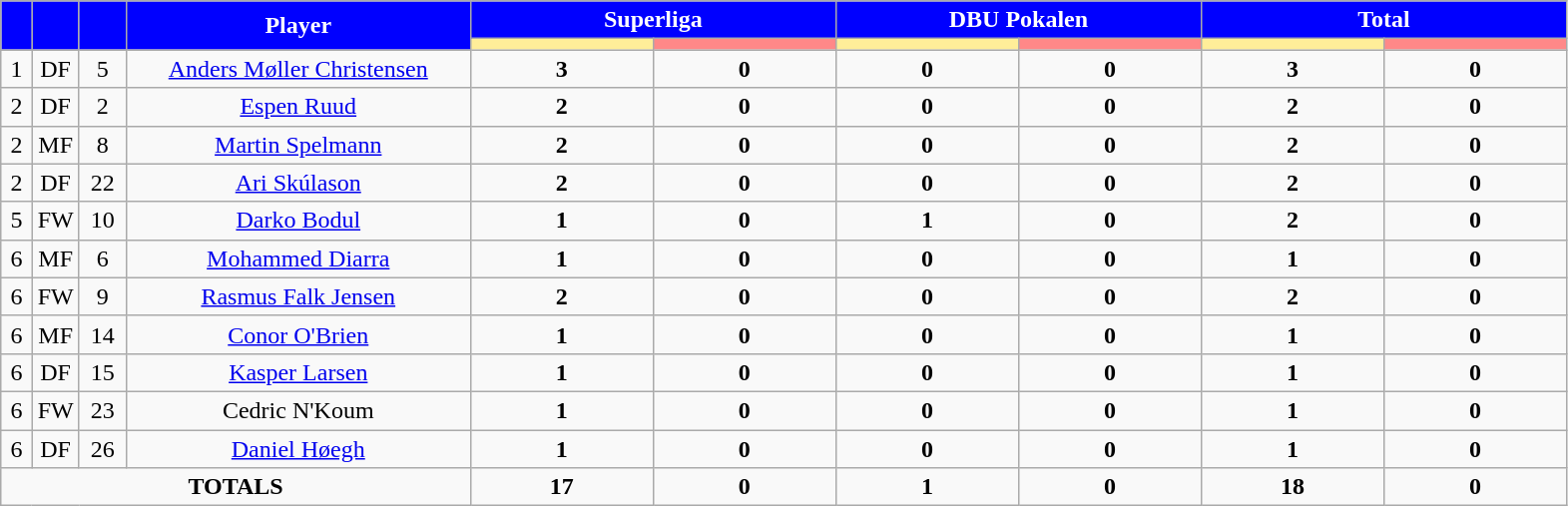<table class="wikitable" style="text-align:center;">
<tr style="text-align:center;">
<td rowspan=2  style="background:#0000ff; color:white; width:2%;"><strong></strong></td>
<td rowspan=2  style="background:#0000ff; color:white; width:3%;"><strong></strong></td>
<td rowspan=2  style="background:#0000ff; color:white; width:3%;"><strong></strong></td>
<td rowspan=2  style="background:#0000ff; color:white; width:22%;"><strong>Player</strong></td>
<td style="background:#0000ff; color:white;" colspan=2><strong>Superliga</strong></td>
<td style="background:#0000ff; color:white;" colspan=2><strong>DBU Pokalen</strong></td>
<td style="background:#0000ff; color:white;" colspan=2><strong>Total</strong></td>
</tr>
<tr>
<th style="width:60px; background:#fe9;"></th>
<th style="width:60px; background:#ff8888;"></th>
<th style="width:60px; background:#fe9;"></th>
<th style="width:60px; background:#ff8888;"></th>
<th style="width:60px; background:#fe9;"></th>
<th style="width:60px; background:#ff8888;"></th>
</tr>
<tr>
<td>1</td>
<td>DF</td>
<td>5</td>
<td><a href='#'>Anders Møller Christensen</a></td>
<td><strong>3</strong></td>
<td><strong>0</strong></td>
<td><strong>0</strong></td>
<td><strong>0</strong></td>
<td><strong>3</strong></td>
<td><strong>0</strong></td>
</tr>
<tr>
<td>2</td>
<td>DF</td>
<td>2</td>
<td><a href='#'>Espen Ruud</a></td>
<td><strong>2</strong></td>
<td><strong>0</strong></td>
<td><strong>0</strong></td>
<td><strong>0</strong></td>
<td><strong>2</strong></td>
<td><strong>0</strong></td>
</tr>
<tr>
<td>2</td>
<td>MF</td>
<td>8</td>
<td><a href='#'>Martin Spelmann</a></td>
<td><strong>2</strong></td>
<td><strong>0</strong></td>
<td><strong>0</strong></td>
<td><strong>0</strong></td>
<td><strong>2</strong></td>
<td><strong>0</strong></td>
</tr>
<tr>
<td>2</td>
<td>DF</td>
<td>22</td>
<td><a href='#'>Ari Skúlason</a></td>
<td><strong>2</strong></td>
<td><strong>0</strong></td>
<td><strong>0</strong></td>
<td><strong>0</strong></td>
<td><strong>2</strong></td>
<td><strong>0</strong></td>
</tr>
<tr>
<td>5</td>
<td>FW</td>
<td>10</td>
<td><a href='#'>Darko Bodul</a></td>
<td><strong>1</strong></td>
<td><strong>0</strong></td>
<td><strong>1</strong></td>
<td><strong>0</strong></td>
<td><strong>2</strong></td>
<td><strong>0</strong></td>
</tr>
<tr>
<td>6</td>
<td>MF</td>
<td>6</td>
<td><a href='#'>Mohammed Diarra</a></td>
<td><strong>1</strong></td>
<td><strong>0</strong></td>
<td><strong>0</strong></td>
<td><strong>0</strong></td>
<td><strong>1</strong></td>
<td><strong>0</strong></td>
</tr>
<tr>
<td>6</td>
<td>FW</td>
<td>9</td>
<td><a href='#'>Rasmus Falk Jensen</a></td>
<td><strong>2</strong></td>
<td><strong>0</strong></td>
<td><strong>0</strong></td>
<td><strong>0</strong></td>
<td><strong>2</strong></td>
<td><strong>0</strong></td>
</tr>
<tr>
<td>6</td>
<td>MF</td>
<td>14</td>
<td><a href='#'>Conor O'Brien</a></td>
<td><strong>1</strong></td>
<td><strong>0</strong></td>
<td><strong>0</strong></td>
<td><strong>0</strong></td>
<td><strong>1</strong></td>
<td><strong>0</strong></td>
</tr>
<tr>
<td>6</td>
<td>DF</td>
<td>15</td>
<td><a href='#'>Kasper Larsen</a></td>
<td><strong>1</strong></td>
<td><strong>0</strong></td>
<td><strong>0</strong></td>
<td><strong>0</strong></td>
<td><strong>1</strong></td>
<td><strong>0</strong></td>
</tr>
<tr>
<td>6</td>
<td>FW</td>
<td>23</td>
<td>Cedric N'Koum</td>
<td><strong>1</strong></td>
<td><strong>0</strong></td>
<td><strong>0</strong></td>
<td><strong>0</strong></td>
<td><strong>1</strong></td>
<td><strong>0</strong></td>
</tr>
<tr>
<td>6</td>
<td>DF</td>
<td>26</td>
<td><a href='#'>Daniel Høegh</a></td>
<td><strong>1</strong></td>
<td><strong>0</strong></td>
<td><strong>0</strong></td>
<td><strong>0</strong></td>
<td><strong>1</strong></td>
<td><strong>0</strong></td>
</tr>
<tr>
<td colspan=4><strong>TOTALS</strong></td>
<td><strong>17</strong></td>
<td><strong>0</strong></td>
<td><strong>1</strong></td>
<td><strong>0</strong></td>
<td><strong>18</strong></td>
<td><strong>0</strong></td>
</tr>
</table>
